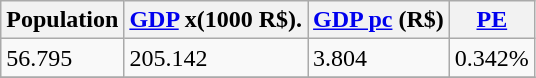<table class="wikitable" border="1">
<tr>
<th>Population </th>
<th><a href='#'>GDP</a> x(1000 R$).</th>
<th><a href='#'>GDP pc</a> (R$)</th>
<th><a href='#'>PE</a></th>
</tr>
<tr>
<td>56.795</td>
<td>205.142</td>
<td>3.804</td>
<td>0.342%</td>
</tr>
<tr>
</tr>
</table>
